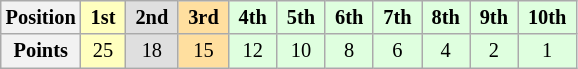<table class="wikitable" style="font-size:85%; text-align:center">
<tr>
<th>Position</th>
<td style="background:#ffffbf"> <strong>1st</strong> </td>
<td style="background:#dfdfdf"> <strong>2nd</strong> </td>
<td style="background:#ffdf9f"> <strong>3rd</strong> </td>
<td style="background:#dfffdf"> <strong>4th</strong> </td>
<td style="background:#dfffdf"> <strong>5th</strong> </td>
<td style="background:#dfffdf"> <strong>6th</strong> </td>
<td style="background:#dfffdf"> <strong>7th</strong> </td>
<td style="background:#dfffdf"> <strong>8th</strong> </td>
<td style="background:#dfffdf"> <strong>9th</strong> </td>
<td style="background:#dfffdf"> <strong>10th</strong> </td>
</tr>
<tr>
<th>Points</th>
<td style="background:#ffffbf">25</td>
<td style="background:#dfdfdf">18</td>
<td style="background:#ffdf9f">15</td>
<td style="background:#dfffdf">12</td>
<td style="background:#dfffdf">10</td>
<td style="background:#dfffdf">8</td>
<td style="background:#dfffdf">6</td>
<td style="background:#dfffdf">4</td>
<td style="background:#dfffdf">2</td>
<td style="background:#dfffdf">1</td>
</tr>
</table>
